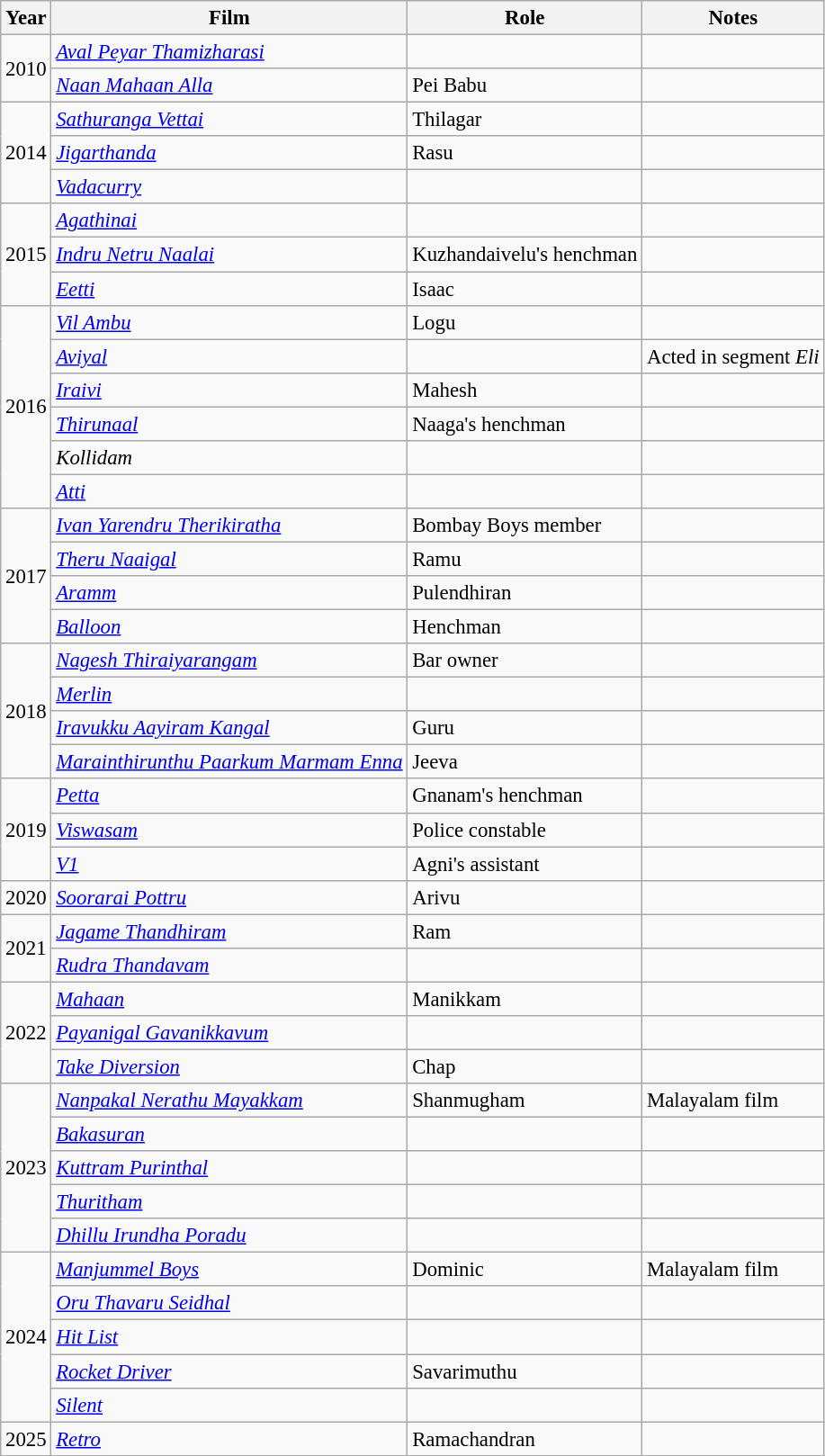<table class="wikitable" style="font-size: 95%;">
<tr>
<th>Year</th>
<th>Film</th>
<th>Role</th>
<th>Notes</th>
</tr>
<tr>
<td rowspan="2">2010</td>
<td><em><a href='#'>Aval Peyar Thamizharasi</a></em></td>
<td></td>
<td></td>
</tr>
<tr>
<td><em><a href='#'>Naan Mahaan Alla</a></em></td>
<td>Pei Babu</td>
<td></td>
</tr>
<tr>
<td rowspan="3">2014</td>
<td><em><a href='#'>Sathuranga Vettai</a></em></td>
<td>Thilagar</td>
<td></td>
</tr>
<tr>
<td><em><a href='#'>Jigarthanda</a></em></td>
<td>Rasu</td>
<td></td>
</tr>
<tr>
<td><em><a href='#'>Vadacurry</a></em></td>
<td></td>
<td></td>
</tr>
<tr>
<td rowspan="3">2015</td>
<td><em><a href='#'>Agathinai</a></em></td>
<td></td>
<td></td>
</tr>
<tr>
<td><em><a href='#'>Indru Netru Naalai</a></em></td>
<td>Kuzhandaivelu's henchman</td>
<td></td>
</tr>
<tr>
<td><em><a href='#'>Eetti</a></em></td>
<td>Isaac</td>
<td></td>
</tr>
<tr>
<td rowspan="6">2016</td>
<td><em><a href='#'>Vil Ambu</a></em></td>
<td>Logu</td>
<td></td>
</tr>
<tr>
<td><em><a href='#'>Aviyal</a></em></td>
<td></td>
<td>Acted in segment <em>Eli</em></td>
</tr>
<tr>
<td><em><a href='#'>Iraivi</a></em></td>
<td>Mahesh</td>
<td></td>
</tr>
<tr>
<td><em><a href='#'>Thirunaal</a></em></td>
<td>Naaga's henchman</td>
<td></td>
</tr>
<tr>
<td><em>Kollidam</em></td>
<td></td>
<td></td>
</tr>
<tr>
<td><em><a href='#'>Atti</a></em></td>
<td></td>
<td></td>
</tr>
<tr>
<td rowspan="4">2017</td>
<td><em><a href='#'>Ivan Yarendru Therikiratha</a></em></td>
<td>Bombay Boys member</td>
<td></td>
</tr>
<tr>
<td><em><a href='#'>Theru Naaigal</a></em></td>
<td>Ramu</td>
<td></td>
</tr>
<tr>
<td><em><a href='#'>Aramm</a></em></td>
<td>Pulendhiran</td>
<td></td>
</tr>
<tr>
<td><em><a href='#'>Balloon</a></em></td>
<td>Henchman</td>
<td></td>
</tr>
<tr>
<td rowspan="4">2018</td>
<td><em><a href='#'>Nagesh Thiraiyarangam</a></em></td>
<td>Bar owner</td>
<td></td>
</tr>
<tr>
<td><em><a href='#'>Merlin</a></em></td>
<td></td>
<td></td>
</tr>
<tr>
<td><em><a href='#'>Iravukku Aayiram Kangal</a></em></td>
<td>Guru</td>
<td></td>
</tr>
<tr>
<td><em><a href='#'>Marainthirunthu Paarkum Marmam Enna</a></em></td>
<td>Jeeva</td>
<td></td>
</tr>
<tr>
<td rowspan="3">2019</td>
<td><em><a href='#'>Petta</a></em></td>
<td>Gnanam's henchman</td>
<td></td>
</tr>
<tr>
<td><em><a href='#'>Viswasam</a></em></td>
<td>Police constable</td>
<td></td>
</tr>
<tr>
<td><em><a href='#'>V1</a></em></td>
<td>Agni's assistant</td>
<td></td>
</tr>
<tr>
<td>2020</td>
<td><em><a href='#'>Soorarai Pottru</a></em></td>
<td>Arivu</td>
<td></td>
</tr>
<tr>
<td rowspan="2">2021</td>
<td><em><a href='#'>Jagame Thandhiram</a></em></td>
<td>Ram</td>
<td></td>
</tr>
<tr>
<td><em><a href='#'>Rudra Thandavam</a></em></td>
<td></td>
<td></td>
</tr>
<tr>
<td rowspan="3">2022</td>
<td><em><a href='#'>Mahaan</a></em></td>
<td>Manikkam</td>
<td></td>
</tr>
<tr>
<td><em><a href='#'>Payanigal Gavanikkavum</a></em></td>
<td></td>
<td></td>
</tr>
<tr>
<td><em><a href='#'>Take Diversion</a></em></td>
<td>Chap</td>
<td></td>
</tr>
<tr>
<td rowspan="5">2023</td>
<td><em><a href='#'>Nanpakal Nerathu Mayakkam</a></em></td>
<td>Shanmugham</td>
<td>Malayalam film</td>
</tr>
<tr>
<td><em><a href='#'>Bakasuran</a></em></td>
<td></td>
<td></td>
</tr>
<tr>
<td><em><a href='#'>Kuttram Purinthal</a></em></td>
<td></td>
<td></td>
</tr>
<tr>
<td><em><a href='#'>Thuritham</a></em></td>
<td></td>
<td></td>
</tr>
<tr>
<td><em><a href='#'>Dhillu Irundha Poradu</a></em></td>
<td></td>
<td></td>
</tr>
<tr>
<td rowspan="5">2024</td>
<td><em><a href='#'>Manjummel Boys</a></em></td>
<td>Dominic</td>
<td>Malayalam film</td>
</tr>
<tr>
<td><em><a href='#'>Oru Thavaru Seidhal</a></em></td>
<td></td>
<td></td>
</tr>
<tr>
<td><em><a href='#'>Hit List</a></em></td>
<td></td>
<td></td>
</tr>
<tr>
<td><em><a href='#'>Rocket Driver</a></em></td>
<td>Savarimuthu</td>
<td></td>
</tr>
<tr>
<td><em><a href='#'>Silent</a></em></td>
<td></td>
<td></td>
</tr>
<tr>
<td>2025</td>
<td><em><a href='#'>Retro</a></em></td>
<td>Ramachandran</td>
</tr>
</table>
